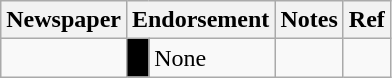<table class="wikitable">
<tr>
<th>Newspaper</th>
<th colspan="2">Endorsement</th>
<th>Notes</th>
<th>Ref</th>
</tr>
<tr>
<td></td>
<td style="background-color: black"></td>
<td>None</td>
<td></td>
<td></td>
</tr>
</table>
